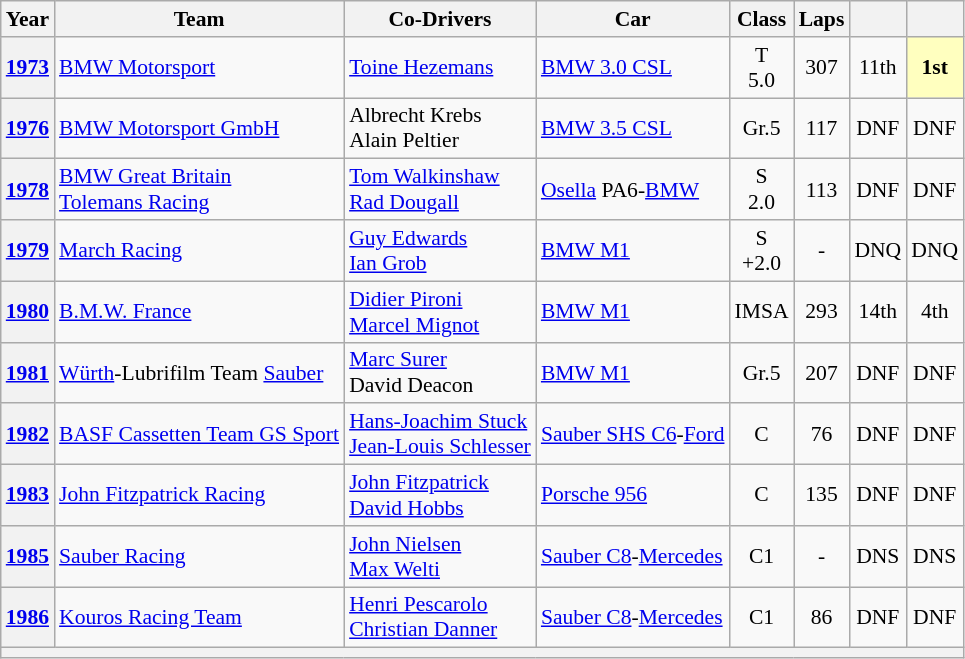<table class="wikitable" style="text-align:center; font-size:90%">
<tr>
<th>Year</th>
<th>Team</th>
<th>Co-Drivers</th>
<th>Car</th>
<th>Class</th>
<th>Laps</th>
<th></th>
<th></th>
</tr>
<tr>
<th><a href='#'>1973</a></th>
<td align="left"> <a href='#'>BMW Motorsport</a></td>
<td align="left"> <a href='#'>Toine Hezemans</a></td>
<td align="left"><a href='#'>BMW 3.0 CSL</a></td>
<td>T<br>5.0</td>
<td>307</td>
<td>11th</td>
<td style="background:#ffffbf;"><strong>1st</strong></td>
</tr>
<tr>
<th><a href='#'>1976</a></th>
<td align="left"> <a href='#'>BMW Motorsport GmbH</a></td>
<td align="left"> Albrecht Krebs<br> Alain Peltier</td>
<td align="left"><a href='#'>BMW 3.5 CSL</a></td>
<td>Gr.5</td>
<td>117</td>
<td>DNF</td>
<td>DNF</td>
</tr>
<tr>
<th><a href='#'>1978</a></th>
<td align="left"> <a href='#'>BMW Great Britain</a><br> <a href='#'>Tolemans Racing</a></td>
<td align="left"> <a href='#'>Tom Walkinshaw</a><br> <a href='#'>Rad Dougall</a></td>
<td align="left"><a href='#'>Osella</a> PA6-<a href='#'>BMW</a></td>
<td>S<br>2.0</td>
<td>113</td>
<td>DNF</td>
<td>DNF</td>
</tr>
<tr>
<th><a href='#'>1979</a></th>
<td align="left"> <a href='#'>March Racing</a></td>
<td align="left"> <a href='#'>Guy Edwards</a><br> <a href='#'>Ian Grob</a></td>
<td align="left"><a href='#'>BMW M1</a></td>
<td>S<br>+2.0</td>
<td>-</td>
<td>DNQ</td>
<td>DNQ</td>
</tr>
<tr>
<th><a href='#'>1980</a></th>
<td align="left"> <a href='#'>B.M.W. France</a></td>
<td align="left"> <a href='#'>Didier Pironi</a><br>  <a href='#'>Marcel Mignot</a></td>
<td align="left"><a href='#'>BMW M1</a></td>
<td>IMSA</td>
<td>293</td>
<td>14th</td>
<td>4th</td>
</tr>
<tr>
<th><a href='#'>1981</a></th>
<td align="left"> <a href='#'>Würth</a>-Lubrifilm Team <a href='#'>Sauber</a></td>
<td align="left"> <a href='#'>Marc Surer</a><br>  David Deacon</td>
<td align="left"><a href='#'>BMW M1</a></td>
<td>Gr.5</td>
<td>207</td>
<td>DNF</td>
<td>DNF</td>
</tr>
<tr>
<th><a href='#'>1982</a></th>
<td align="left"> <a href='#'>BASF Cassetten Team GS Sport</a></td>
<td align="left"> <a href='#'>Hans-Joachim Stuck</a><br> <a href='#'>Jean-Louis Schlesser</a></td>
<td align="left"><a href='#'>Sauber SHS C6</a>-<a href='#'>Ford</a></td>
<td>C</td>
<td>76</td>
<td>DNF</td>
<td>DNF</td>
</tr>
<tr>
<th><a href='#'>1983</a></th>
<td align="left"> <a href='#'>John Fitzpatrick Racing</a></td>
<td align="left"> <a href='#'>John Fitzpatrick</a><br>  <a href='#'>David Hobbs</a></td>
<td align="left"><a href='#'>Porsche 956</a></td>
<td>C</td>
<td>135</td>
<td>DNF</td>
<td>DNF</td>
</tr>
<tr>
<th><a href='#'>1985</a></th>
<td align="left"> <a href='#'>Sauber Racing</a></td>
<td align="left"> <a href='#'>John Nielsen</a><br> <a href='#'>Max Welti</a></td>
<td align="left"><a href='#'>Sauber C8</a>-<a href='#'>Mercedes</a></td>
<td>C1</td>
<td>-</td>
<td>DNS</td>
<td>DNS</td>
</tr>
<tr>
<th><a href='#'>1986</a></th>
<td align="left"> <a href='#'>Kouros Racing Team</a></td>
<td align="left"> <a href='#'>Henri Pescarolo</a><br> <a href='#'>Christian Danner</a></td>
<td align="left"><a href='#'>Sauber C8</a>-<a href='#'>Mercedes</a></td>
<td>C1</td>
<td>86</td>
<td>DNF</td>
<td>DNF</td>
</tr>
<tr>
<th colspan="8"></th>
</tr>
</table>
